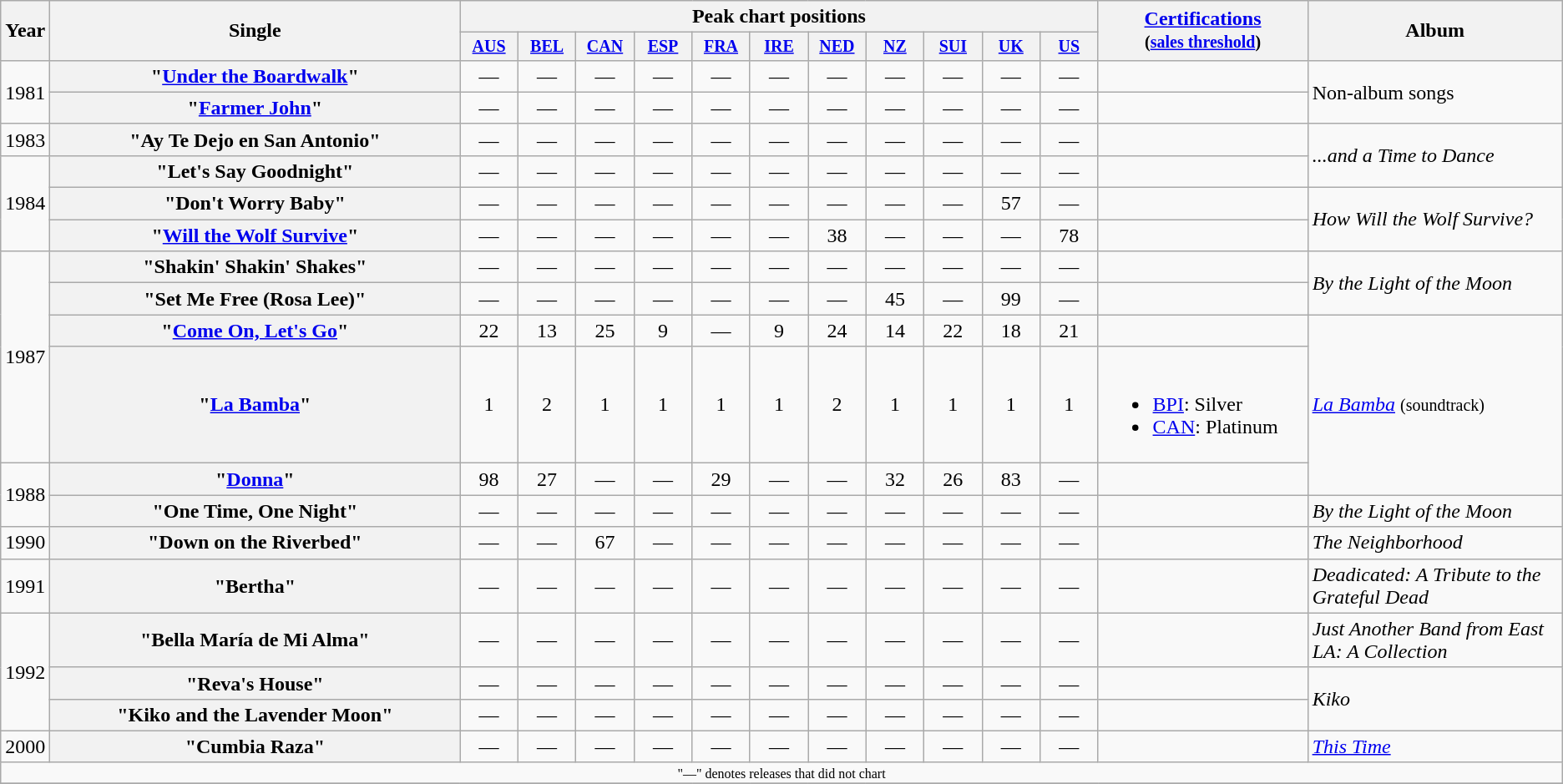<table class="wikitable plainrowheaders" style="text-align:center;">
<tr>
<th rowspan="2">Year</th>
<th rowspan="2" style="width:20em;">Single</th>
<th colspan="11">Peak chart positions</th>
<th rowspan="2" style="width:10em;"><a href='#'>Certifications</a><br><small>(<a href='#'>sales threshold</a>)</small></th>
<th rowspan="2">Album</th>
</tr>
<tr style="font-size:smaller;">
<th width="40"><a href='#'>AUS</a><br></th>
<th width="40"><a href='#'>BEL</a><br></th>
<th width="40"><a href='#'>CAN</a><br></th>
<th width="40"><a href='#'>ESP</a><br></th>
<th width="40"><a href='#'>FRA</a><br></th>
<th width="40"><a href='#'>IRE</a><br></th>
<th width="40"><a href='#'>NED</a><br></th>
<th width="40"><a href='#'>NZ</a><br></th>
<th width="40"><a href='#'>SUI</a><br></th>
<th width="40"><a href='#'>UK</a><br></th>
<th width="40"><a href='#'>US</a><br></th>
</tr>
<tr>
<td rowspan="2">1981</td>
<th scope="row">"<a href='#'>Under the Boardwalk</a>"</th>
<td>—</td>
<td>—</td>
<td>—</td>
<td>—</td>
<td>—</td>
<td>—</td>
<td>—</td>
<td>—</td>
<td>—</td>
<td>—</td>
<td>—</td>
<td></td>
<td align="left" rowspan="2">Non-album songs</td>
</tr>
<tr>
<th scope="row">"<a href='#'>Farmer John</a>"</th>
<td>—</td>
<td>—</td>
<td>—</td>
<td>—</td>
<td>—</td>
<td>—</td>
<td>—</td>
<td>—</td>
<td>—</td>
<td>—</td>
<td>—</td>
<td></td>
</tr>
<tr>
<td>1983</td>
<th scope="row">"Ay Te Dejo en San Antonio"</th>
<td>—</td>
<td>—</td>
<td>—</td>
<td>—</td>
<td>—</td>
<td>—</td>
<td>—</td>
<td>—</td>
<td>—</td>
<td>—</td>
<td>—</td>
<td></td>
<td align="left" rowspan="2"><em>...and a Time to Dance</em></td>
</tr>
<tr>
<td rowspan="3">1984</td>
<th scope="row">"Let's Say Goodnight"</th>
<td>—</td>
<td>—</td>
<td>—</td>
<td>—</td>
<td>—</td>
<td>—</td>
<td>—</td>
<td>—</td>
<td>—</td>
<td>—</td>
<td>—</td>
<td></td>
</tr>
<tr>
<th scope="row">"Don't Worry Baby"</th>
<td>—</td>
<td>—</td>
<td>—</td>
<td>—</td>
<td>—</td>
<td>—</td>
<td>—</td>
<td>—</td>
<td>—</td>
<td>57</td>
<td>—</td>
<td></td>
<td align="left" rowspan="2"><em>How Will the Wolf Survive?</em></td>
</tr>
<tr>
<th scope="row">"<a href='#'>Will the Wolf Survive</a>"</th>
<td>—</td>
<td>—</td>
<td>—</td>
<td>—</td>
<td>—</td>
<td>—</td>
<td>38</td>
<td>—</td>
<td>—</td>
<td>—</td>
<td>78</td>
<td></td>
</tr>
<tr>
<td rowspan="4">1987</td>
<th scope="row">"Shakin' Shakin' Shakes"</th>
<td>—</td>
<td>—</td>
<td>—</td>
<td>—</td>
<td>—</td>
<td>—</td>
<td>—</td>
<td>—</td>
<td>—</td>
<td>—</td>
<td>—</td>
<td></td>
<td align="left" rowspan="2"><em>By the Light of the Moon</em></td>
</tr>
<tr>
<th scope="row">"Set Me Free (Rosa Lee)"</th>
<td>—</td>
<td>—</td>
<td>—</td>
<td>—</td>
<td>—</td>
<td>—</td>
<td>—</td>
<td>45</td>
<td>—</td>
<td>99</td>
<td>—</td>
<td></td>
</tr>
<tr>
<th scope="row">"<a href='#'>Come On, Let's Go</a>"</th>
<td>22</td>
<td>13</td>
<td>25</td>
<td>9</td>
<td>—</td>
<td>9</td>
<td>24</td>
<td>14</td>
<td>22</td>
<td>18</td>
<td>21</td>
<td></td>
<td align="left" rowspan="3"><em><a href='#'>La Bamba</a></em> <small>(soundtrack)</small></td>
</tr>
<tr>
<th scope="row">"<a href='#'>La Bamba</a>"</th>
<td>1</td>
<td>2</td>
<td>1</td>
<td>1</td>
<td>1</td>
<td>1</td>
<td>2</td>
<td>1</td>
<td>1</td>
<td>1</td>
<td>1</td>
<td align="left"><br><ul><li><a href='#'>BPI</a>: Silver</li><li><a href='#'>CAN</a>: Platinum</li></ul></td>
</tr>
<tr>
<td rowspan=2>1988</td>
<th scope="row">"<a href='#'>Donna</a>"</th>
<td>98</td>
<td>27</td>
<td>—</td>
<td>—</td>
<td>29</td>
<td>—</td>
<td>—</td>
<td>32</td>
<td>26</td>
<td>83</td>
<td>—</td>
<td></td>
</tr>
<tr>
<th scope="row">"One Time, One Night"</th>
<td>—</td>
<td>—</td>
<td>—</td>
<td>—</td>
<td>—</td>
<td>—</td>
<td>—</td>
<td>—</td>
<td>—</td>
<td>—</td>
<td>—</td>
<td></td>
<td align="left"><em>By the Light of the Moon</em></td>
</tr>
<tr>
<td>1990</td>
<th scope="row">"Down on the Riverbed"</th>
<td>—</td>
<td>—</td>
<td>67</td>
<td>—</td>
<td>—</td>
<td>—</td>
<td>—</td>
<td>—</td>
<td>—</td>
<td>—</td>
<td>—</td>
<td></td>
<td align="left"><em>The Neighborhood</em></td>
</tr>
<tr>
<td>1991</td>
<th scope="row">"Bertha"</th>
<td>—</td>
<td>—</td>
<td>—</td>
<td>—</td>
<td>—</td>
<td>—</td>
<td>—</td>
<td>—</td>
<td>—</td>
<td>—</td>
<td>—</td>
<td></td>
<td align="left"><em>Deadicated: A Tribute to the Grateful Dead</em></td>
</tr>
<tr>
<td rowspan="3">1992</td>
<th scope="row">"Bella María de Mi Alma"</th>
<td>—</td>
<td>—</td>
<td>—</td>
<td>—</td>
<td>—</td>
<td>—</td>
<td>—</td>
<td>—</td>
<td>—</td>
<td>—</td>
<td>—</td>
<td></td>
<td align="left"><em>Just Another Band from East LA: A Collection</em></td>
</tr>
<tr>
<th scope="row">"Reva's House"</th>
<td>—</td>
<td>—</td>
<td>—</td>
<td>—</td>
<td>—</td>
<td>—</td>
<td>—</td>
<td>—</td>
<td>—</td>
<td>—</td>
<td>—</td>
<td></td>
<td align="left" rowspan="2"><em>Kiko</em></td>
</tr>
<tr>
<th scope="row">"Kiko and the Lavender Moon"</th>
<td>—</td>
<td>—</td>
<td>—</td>
<td>—</td>
<td>—</td>
<td>—</td>
<td>—</td>
<td>—</td>
<td>—</td>
<td>—</td>
<td>—</td>
<td></td>
</tr>
<tr>
<td>2000</td>
<th scope="row">"Cumbia Raza"</th>
<td>—</td>
<td>—</td>
<td>—</td>
<td>—</td>
<td>—</td>
<td>—</td>
<td>—</td>
<td>—</td>
<td>—</td>
<td>—</td>
<td>—</td>
<td></td>
<td align="left"><em><a href='#'>This Time</a></em></td>
</tr>
<tr>
<td colspan="16" style="font-size:8pt">"—" denotes releases that did not chart</td>
</tr>
<tr>
</tr>
</table>
